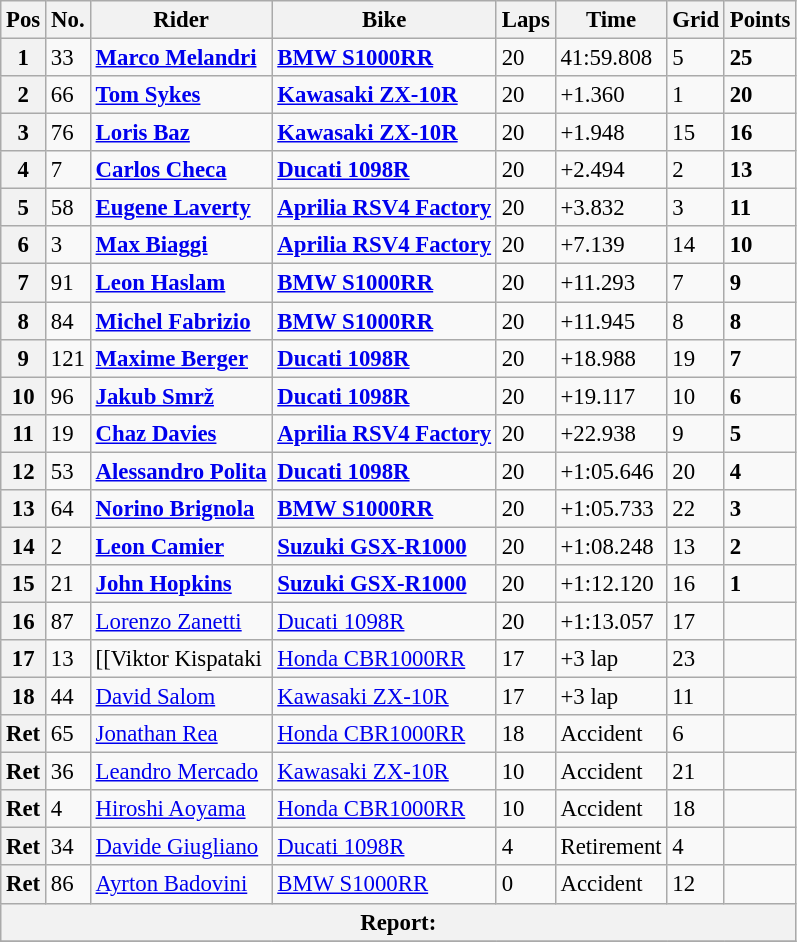<table class="wikitable" style="font-size: 95%;">
<tr>
<th>Pos</th>
<th>No.</th>
<th>Rider</th>
<th>Bike</th>
<th>Laps</th>
<th>Time</th>
<th>Grid</th>
<th>Points</th>
</tr>
<tr>
<th>1</th>
<td>33</td>
<td> <strong><a href='#'>Marco Melandri</a></strong></td>
<td><strong><a href='#'>BMW S1000RR</a></strong></td>
<td>20</td>
<td>41:59.808</td>
<td>5</td>
<td><strong>25</strong></td>
</tr>
<tr>
<th>2</th>
<td>66</td>
<td> <strong><a href='#'>Tom Sykes</a></strong></td>
<td><strong><a href='#'>Kawasaki ZX-10R</a></strong></td>
<td>20</td>
<td>+1.360</td>
<td>1</td>
<td><strong>20</strong></td>
</tr>
<tr>
<th>3</th>
<td>76</td>
<td> <strong><a href='#'>Loris Baz</a></strong></td>
<td><strong><a href='#'>Kawasaki ZX-10R</a></strong></td>
<td>20</td>
<td>+1.948</td>
<td>15</td>
<td><strong>16</strong></td>
</tr>
<tr>
<th>4</th>
<td>7</td>
<td> <strong><a href='#'>Carlos Checa</a></strong></td>
<td><strong><a href='#'>Ducati 1098R</a></strong></td>
<td>20</td>
<td>+2.494</td>
<td>2</td>
<td><strong>13</strong></td>
</tr>
<tr>
<th>5</th>
<td>58</td>
<td> <strong><a href='#'>Eugene Laverty</a></strong></td>
<td><strong><a href='#'>Aprilia RSV4 Factory</a></strong></td>
<td>20</td>
<td>+3.832</td>
<td>3</td>
<td><strong>11</strong></td>
</tr>
<tr>
<th>6</th>
<td>3</td>
<td> <strong><a href='#'>Max Biaggi</a></strong></td>
<td><strong><a href='#'>Aprilia RSV4 Factory</a></strong></td>
<td>20</td>
<td>+7.139</td>
<td>14</td>
<td><strong>10</strong></td>
</tr>
<tr>
<th>7</th>
<td>91</td>
<td> <strong><a href='#'>Leon Haslam</a></strong></td>
<td><strong><a href='#'>BMW S1000RR</a></strong></td>
<td>20</td>
<td>+11.293</td>
<td>7</td>
<td><strong>9</strong></td>
</tr>
<tr>
<th>8</th>
<td>84</td>
<td> <strong><a href='#'>Michel Fabrizio</a></strong></td>
<td><strong><a href='#'>BMW S1000RR</a></strong></td>
<td>20</td>
<td>+11.945</td>
<td>8</td>
<td><strong>8</strong></td>
</tr>
<tr>
<th>9</th>
<td>121</td>
<td> <strong><a href='#'>Maxime Berger</a></strong></td>
<td><strong><a href='#'>Ducati 1098R</a></strong></td>
<td>20</td>
<td>+18.988</td>
<td>19</td>
<td><strong>7</strong></td>
</tr>
<tr>
<th>10</th>
<td>96</td>
<td> <strong><a href='#'>Jakub Smrž</a></strong></td>
<td><strong><a href='#'>Ducati 1098R</a></strong></td>
<td>20</td>
<td>+19.117</td>
<td>10</td>
<td><strong>6</strong></td>
</tr>
<tr>
<th>11</th>
<td>19</td>
<td> <strong><a href='#'>Chaz Davies</a></strong></td>
<td><strong><a href='#'>Aprilia RSV4 Factory</a></strong></td>
<td>20</td>
<td>+22.938</td>
<td>9</td>
<td><strong>5</strong></td>
</tr>
<tr>
<th>12</th>
<td>53</td>
<td> <strong><a href='#'>Alessandro Polita</a></strong></td>
<td><strong><a href='#'>Ducati 1098R</a></strong></td>
<td>20</td>
<td>+1:05.646</td>
<td>20</td>
<td><strong>4</strong></td>
</tr>
<tr>
<th>13</th>
<td>64</td>
<td> <strong><a href='#'>Norino Brignola</a></strong></td>
<td><strong><a href='#'>BMW S1000RR</a></strong></td>
<td>20</td>
<td>+1:05.733</td>
<td>22</td>
<td><strong>3</strong></td>
</tr>
<tr>
<th>14</th>
<td>2</td>
<td> <strong><a href='#'>Leon Camier</a></strong></td>
<td><strong><a href='#'>Suzuki GSX-R1000</a></strong></td>
<td>20</td>
<td>+1:08.248</td>
<td>13</td>
<td><strong>2</strong></td>
</tr>
<tr>
<th>15</th>
<td>21</td>
<td> <strong><a href='#'>John Hopkins</a></strong></td>
<td><strong><a href='#'>Suzuki GSX-R1000</a></strong></td>
<td>20</td>
<td>+1:12.120</td>
<td>16</td>
<td><strong>1</strong></td>
</tr>
<tr>
<th>16</th>
<td>87</td>
<td> <a href='#'>Lorenzo Zanetti</a></td>
<td><a href='#'>Ducati 1098R</a></td>
<td>20</td>
<td>+1:13.057</td>
<td>17</td>
<td></td>
</tr>
<tr>
<th>17</th>
<td>13</td>
<td> [[Viktor Kispataki</td>
<td><a href='#'>Honda CBR1000RR</a></td>
<td>17</td>
<td>+3 lap</td>
<td>23</td>
<td></td>
</tr>
<tr>
<th>18</th>
<td>44</td>
<td> <a href='#'>David Salom</a></td>
<td><a href='#'>Kawasaki ZX-10R</a></td>
<td>17</td>
<td>+3 lap</td>
<td>11</td>
<td></td>
</tr>
<tr>
<th>Ret</th>
<td>65</td>
<td> <a href='#'>Jonathan Rea</a></td>
<td><a href='#'>Honda CBR1000RR</a></td>
<td>18</td>
<td>Accident</td>
<td>6</td>
<td></td>
</tr>
<tr>
<th>Ret</th>
<td>36</td>
<td> <a href='#'>Leandro Mercado</a></td>
<td><a href='#'>Kawasaki ZX-10R</a></td>
<td>10</td>
<td>Accident</td>
<td>21</td>
<td></td>
</tr>
<tr>
<th>Ret</th>
<td>4</td>
<td> <a href='#'>Hiroshi Aoyama</a></td>
<td><a href='#'>Honda CBR1000RR</a></td>
<td>10</td>
<td>Accident</td>
<td>18</td>
<td></td>
</tr>
<tr>
<th>Ret</th>
<td>34</td>
<td> <a href='#'>Davide Giugliano</a></td>
<td><a href='#'>Ducati 1098R</a></td>
<td>4</td>
<td>Retirement</td>
<td>4</td>
<td></td>
</tr>
<tr>
<th>Ret</th>
<td>86</td>
<td> <a href='#'>Ayrton Badovini</a></td>
<td><a href='#'>BMW S1000RR</a></td>
<td>0</td>
<td>Accident</td>
<td>12</td>
<td></td>
</tr>
<tr>
<th colspan=8>Report: </th>
</tr>
<tr>
</tr>
</table>
